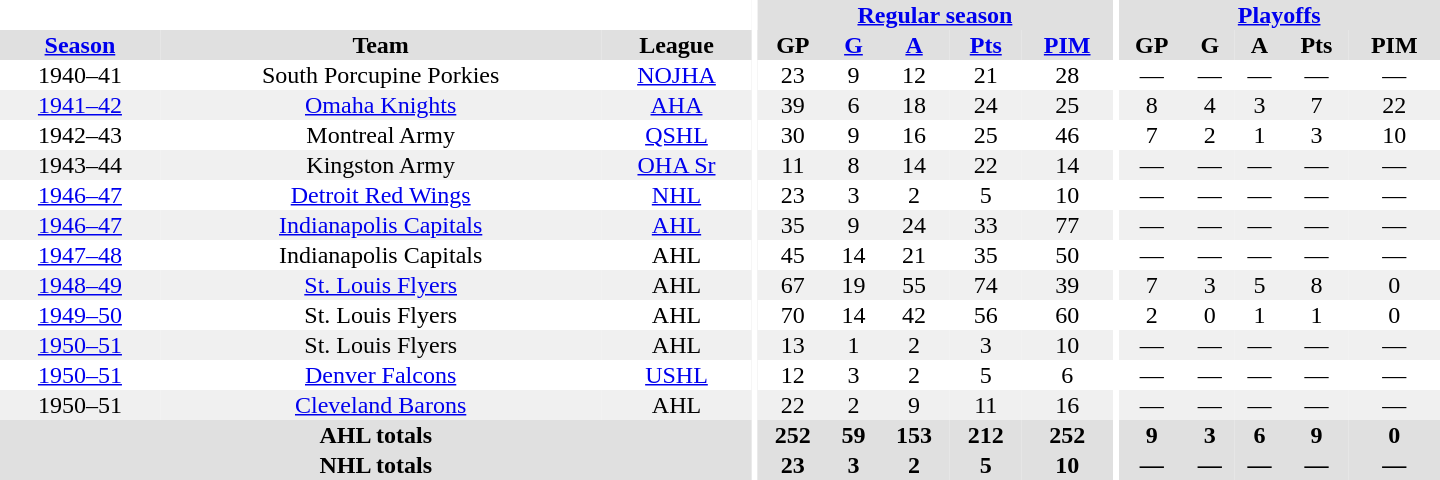<table border="0" cellpadding="1" cellspacing="0" style="text-align:center; width:60em">
<tr bgcolor="#e0e0e0">
<th colspan="3" bgcolor="#ffffff"></th>
<th rowspan="100" bgcolor="#ffffff"></th>
<th colspan="5"><a href='#'>Regular season</a></th>
<th rowspan="100" bgcolor="#ffffff"></th>
<th colspan="5"><a href='#'>Playoffs</a></th>
</tr>
<tr bgcolor="#e0e0e0">
<th><a href='#'>Season</a></th>
<th>Team</th>
<th>League</th>
<th>GP</th>
<th><a href='#'>G</a></th>
<th><a href='#'>A</a></th>
<th><a href='#'>Pts</a></th>
<th><a href='#'>PIM</a></th>
<th>GP</th>
<th>G</th>
<th>A</th>
<th>Pts</th>
<th>PIM</th>
</tr>
<tr>
<td>1940–41</td>
<td>South Porcupine Porkies</td>
<td><a href='#'>NOJHA</a></td>
<td>23</td>
<td>9</td>
<td>12</td>
<td>21</td>
<td>28</td>
<td>—</td>
<td>—</td>
<td>—</td>
<td>—</td>
<td>—</td>
</tr>
<tr bgcolor="#f0f0f0">
<td><a href='#'>1941–42</a></td>
<td><a href='#'>Omaha Knights</a></td>
<td><a href='#'>AHA</a></td>
<td>39</td>
<td>6</td>
<td>18</td>
<td>24</td>
<td>25</td>
<td>8</td>
<td>4</td>
<td>3</td>
<td>7</td>
<td>22</td>
</tr>
<tr>
<td>1942–43</td>
<td>Montreal Army</td>
<td><a href='#'>QSHL</a></td>
<td>30</td>
<td>9</td>
<td>16</td>
<td>25</td>
<td>46</td>
<td>7</td>
<td>2</td>
<td>1</td>
<td>3</td>
<td>10</td>
</tr>
<tr bgcolor="#f0f0f0">
<td>1943–44</td>
<td>Kingston Army</td>
<td><a href='#'>OHA Sr</a></td>
<td>11</td>
<td>8</td>
<td>14</td>
<td>22</td>
<td>14</td>
<td>—</td>
<td>—</td>
<td>—</td>
<td>—</td>
<td>—</td>
</tr>
<tr>
<td><a href='#'>1946–47</a></td>
<td><a href='#'>Detroit Red Wings</a></td>
<td><a href='#'>NHL</a></td>
<td>23</td>
<td>3</td>
<td>2</td>
<td>5</td>
<td>10</td>
<td>—</td>
<td>—</td>
<td>—</td>
<td>—</td>
<td>—</td>
</tr>
<tr bgcolor="#f0f0f0">
<td><a href='#'>1946–47</a></td>
<td><a href='#'>Indianapolis Capitals</a></td>
<td><a href='#'>AHL</a></td>
<td>35</td>
<td>9</td>
<td>24</td>
<td>33</td>
<td>77</td>
<td>—</td>
<td>—</td>
<td>—</td>
<td>—</td>
<td>—</td>
</tr>
<tr>
<td><a href='#'>1947–48</a></td>
<td>Indianapolis Capitals</td>
<td>AHL</td>
<td>45</td>
<td>14</td>
<td>21</td>
<td>35</td>
<td>50</td>
<td>—</td>
<td>—</td>
<td>—</td>
<td>—</td>
<td>—</td>
</tr>
<tr bgcolor="#f0f0f0">
<td><a href='#'>1948–49</a></td>
<td><a href='#'>St. Louis Flyers</a></td>
<td>AHL</td>
<td>67</td>
<td>19</td>
<td>55</td>
<td>74</td>
<td>39</td>
<td>7</td>
<td>3</td>
<td>5</td>
<td>8</td>
<td>0</td>
</tr>
<tr>
<td><a href='#'>1949–50</a></td>
<td>St. Louis Flyers</td>
<td>AHL</td>
<td>70</td>
<td>14</td>
<td>42</td>
<td>56</td>
<td>60</td>
<td>2</td>
<td>0</td>
<td>1</td>
<td>1</td>
<td>0</td>
</tr>
<tr bgcolor="#f0f0f0">
<td><a href='#'>1950–51</a></td>
<td>St. Louis Flyers</td>
<td>AHL</td>
<td>13</td>
<td>1</td>
<td>2</td>
<td>3</td>
<td>10</td>
<td>—</td>
<td>—</td>
<td>—</td>
<td>—</td>
<td>—</td>
</tr>
<tr>
<td><a href='#'>1950–51</a></td>
<td><a href='#'>Denver Falcons</a></td>
<td><a href='#'>USHL</a></td>
<td>12</td>
<td>3</td>
<td>2</td>
<td>5</td>
<td>6</td>
<td>—</td>
<td>—</td>
<td>—</td>
<td>—</td>
<td>—</td>
</tr>
<tr bgcolor="#f0f0f0">
<td>1950–51</td>
<td><a href='#'>Cleveland Barons</a></td>
<td>AHL</td>
<td>22</td>
<td>2</td>
<td>9</td>
<td>11</td>
<td>16</td>
<td>—</td>
<td>—</td>
<td>—</td>
<td>—</td>
<td>—</td>
</tr>
<tr bgcolor="#e0e0e0">
<th colspan="3">AHL totals</th>
<th>252</th>
<th>59</th>
<th>153</th>
<th>212</th>
<th>252</th>
<th>9</th>
<th>3</th>
<th>6</th>
<th>9</th>
<th>0</th>
</tr>
<tr bgcolor="#e0e0e0">
<th colspan="3">NHL totals</th>
<th>23</th>
<th>3</th>
<th>2</th>
<th>5</th>
<th>10</th>
<th>—</th>
<th>—</th>
<th>—</th>
<th>—</th>
<th>—</th>
</tr>
</table>
